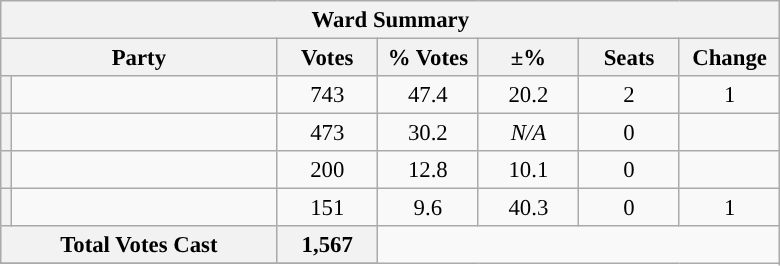<table class="wikitable" style="font-size: 95%;">
<tr>
<th colspan="7">Ward Summary</th>
</tr>
<tr>
<th colspan="2">Party</th>
<th style="width: 60px">Votes</th>
<th style="width: 60px">% Votes</th>
<th style="width: 60px">±%</th>
<th style="width: 60px">Seats</th>
<th style="width: 60px">Change</th>
</tr>
<tr>
<th style="background-color: "></th>
<td style="width: 170px"><a href='#'></a></td>
<td align="center">743</td>
<td align="center">47.4</td>
<td align="center">20.2</td>
<td align="center">2</td>
<td align="center">1</td>
</tr>
<tr>
<th style="background-color: "></th>
<td style="width: 170px"><a href='#'></a></td>
<td align="center">473</td>
<td align="center">30.2</td>
<td align="center"><em>N/A</em></td>
<td align="center">0</td>
<td align="center"></td>
</tr>
<tr>
<th style="background-color: "></th>
<td style="width: 170px"><a href='#'></a></td>
<td align="center">200</td>
<td align="center">12.8</td>
<td align="center">10.1</td>
<td align="center">0</td>
<td align="center"></td>
</tr>
<tr>
<th style="background-color: "></th>
<td style="width: 170px"><a href='#'></a></td>
<td align="center">151</td>
<td align="center">9.6</td>
<td align="center">40.3</td>
<td align="center">0</td>
<td align="center">1</td>
</tr>
<tr style="background-color:#E9E9E9">
<th colspan="2">Total Votes Cast</th>
<th style="width: 60px">1,567</th>
</tr>
<tr style="background-color:#E9E9E9">
</tr>
</table>
